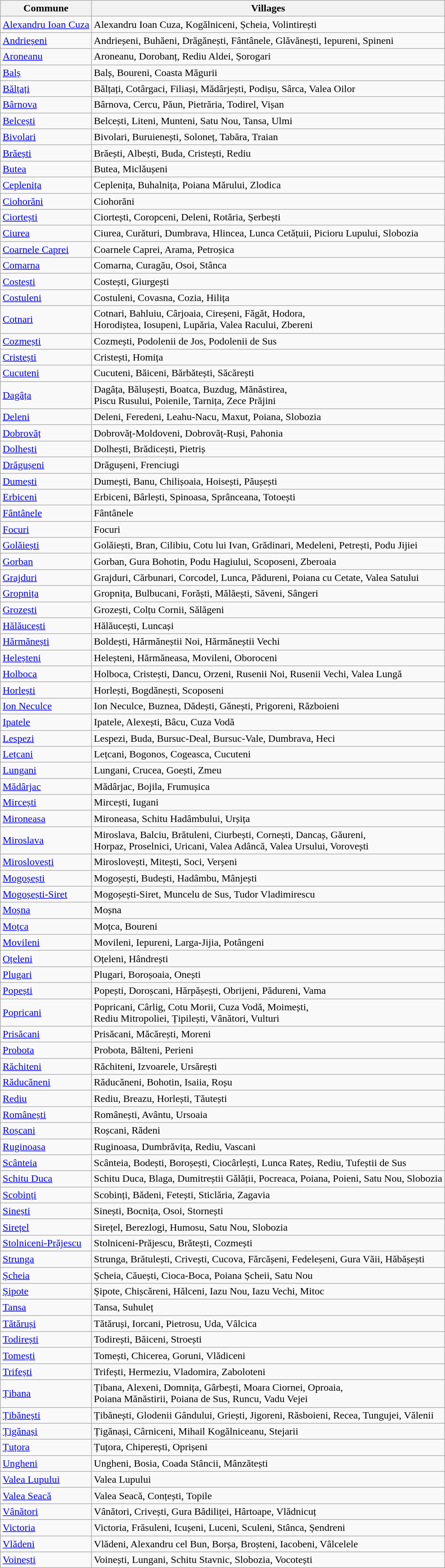<table class="wikitable">
<tr>
<th colspan=1>Commune</th>
<th colspan=3>Villages</th>
</tr>
<tr>
<td><a href='#'>Alexandru Ioan Cuza</a></td>
<td>Alexandru Ioan Cuza, Kogălniceni, Șcheia, Volintirești</td>
</tr>
<tr>
<td><a href='#'>Andrieșeni</a></td>
<td>Andrieșeni, Buhăeni, Drăgănești, Fântânele, Glăvănești, Iepureni, Spineni</td>
</tr>
<tr>
<td><a href='#'>Aroneanu</a></td>
<td>Aroneanu, Dorobanț, Rediu Aldei,  Șorogari</td>
</tr>
<tr>
<td><a href='#'>Balș</a></td>
<td>Balș, Boureni, Coasta Măgurii</td>
</tr>
<tr>
<td><a href='#'>Bălțați</a></td>
<td>Bălțați, Cotârgaci, Filiași, Mădârjești, Podișu, Sârca, Valea Oilor</td>
</tr>
<tr>
<td><a href='#'>Bârnova</a></td>
<td>Bârnova, Cercu, Păun, Pietrăria, Todirel, Vișan</td>
</tr>
<tr>
<td><a href='#'>Belcești</a></td>
<td>Belcești, Liteni, Munteni, Satu Nou, Tansa, Ulmi</td>
</tr>
<tr>
<td><a href='#'>Bivolari</a></td>
<td>Bivolari, Buruienești, Soloneț, Tabăra, Traian</td>
</tr>
<tr>
<td><a href='#'>Brăești</a></td>
<td>Brăești, Albești, Buda, Cristești, Rediu</td>
</tr>
<tr>
<td><a href='#'>Butea</a></td>
<td>Butea, Miclăușeni</td>
</tr>
<tr>
<td><a href='#'>Ceplenița</a></td>
<td>Ceplenița, Buhalnița, Poiana Mărului, Zlodica</td>
</tr>
<tr>
<td><a href='#'>Ciohorăni</a></td>
<td>Ciohorăni</td>
</tr>
<tr>
<td><a href='#'>Ciortești</a></td>
<td>Ciortești, Coropceni, Deleni, Rotăria, Șerbești</td>
</tr>
<tr>
<td><a href='#'>Ciurea</a></td>
<td>Ciurea, Curături, Dumbrava, Hlincea, Lunca Cetățuii, Picioru Lupului, Slobozia</td>
</tr>
<tr>
<td><a href='#'>Coarnele Caprei</a></td>
<td>Coarnele Caprei, Arama, Petroșica</td>
</tr>
<tr>
<td><a href='#'>Comarna</a></td>
<td>Comarna, Curagău, Osoi, Stânca</td>
</tr>
<tr>
<td><a href='#'>Costești</a></td>
<td>Costești, Giurgești</td>
</tr>
<tr>
<td><a href='#'>Costuleni</a></td>
<td>Costuleni, Covasna, Cozia, Hilița</td>
</tr>
<tr>
<td><a href='#'>Cotnari</a></td>
<td>Cotnari, Bahluiu, Cârjoaia, Cireșeni, Făgăt, Hodora,<br>Horodiștea, Iosupeni, Lupăria, Valea Racului, Zbereni</td>
</tr>
<tr>
<td><a href='#'>Cozmești</a></td>
<td>Cozmești, Podolenii de Jos, Podolenii de Sus</td>
</tr>
<tr>
<td><a href='#'>Cristești</a></td>
<td>Cristești, Homița</td>
</tr>
<tr>
<td><a href='#'>Cucuteni</a></td>
<td>Cucuteni, Băiceni, Bărbătești, Săcărești</td>
</tr>
<tr>
<td><a href='#'>Dagâța</a></td>
<td>Dagâța, Bălușești, Boatca, Buzdug, Mănăstirea,<br>Piscu Rusului, Poienile, Tarnița, Zece Prăjini</td>
</tr>
<tr>
<td><a href='#'>Deleni</a></td>
<td>Deleni, Feredeni, Leahu-Nacu, Maxut, Poiana, Slobozia</td>
</tr>
<tr>
<td><a href='#'>Dobrovăț</a></td>
<td>Dobrovăț-Moldoveni, Dobrovăț-Ruși, Pahonia</td>
</tr>
<tr>
<td><a href='#'>Dolhești</a></td>
<td>Dolhești, Brădicești, Pietriș</td>
</tr>
<tr>
<td><a href='#'>Drăgușeni</a></td>
<td>Drăgușeni, Frenciugi</td>
</tr>
<tr>
<td><a href='#'>Dumești</a></td>
<td>Dumești, Banu, Chilișoaia, Hoisești, Păușești</td>
</tr>
<tr>
<td><a href='#'>Erbiceni</a></td>
<td>Erbiceni, Bârlești, Spinoasa, Sprânceana, Totoești</td>
</tr>
<tr>
<td><a href='#'>Fântânele</a></td>
<td>Fântânele</td>
</tr>
<tr>
<td><a href='#'>Focuri</a></td>
<td>Focuri</td>
</tr>
<tr>
<td><a href='#'>Golăiești</a></td>
<td>Golăiești, Bran, Cilibiu, Cotu lui Ivan, Grădinari, Medeleni, Petrești, Podu Jijiei</td>
</tr>
<tr>
<td><a href='#'>Gorban</a></td>
<td>Gorban, Gura Bohotin, Podu Hagiului, Scoposeni, Zberoaia</td>
</tr>
<tr>
<td><a href='#'>Grajduri</a></td>
<td>Grajduri, Cărbunari, Corcodel, Lunca, Pădureni, Poiana cu Cetate, Valea Satului</td>
</tr>
<tr>
<td><a href='#'>Gropnița</a></td>
<td>Gropnița, Bulbucani, Forăști, Mălăești, Săveni, Sângeri</td>
</tr>
<tr>
<td><a href='#'>Grozești</a></td>
<td>Grozești, Colțu Cornii, Sălăgeni</td>
</tr>
<tr>
<td><a href='#'>Hălăucești</a></td>
<td>Hălăucești, Luncași</td>
</tr>
<tr>
<td><a href='#'>Hărmănești</a></td>
<td>Boldești, Hărmăneștii Noi, Hărmăneștii Vechi</td>
</tr>
<tr>
<td><a href='#'>Heleșteni</a></td>
<td>Heleșteni, Hărmăneasa, Movileni, Oboroceni</td>
</tr>
<tr>
<td><a href='#'>Holboca</a></td>
<td>Holboca, Cristești, Dancu, Orzeni, Rusenii Noi, Rusenii Vechi, Valea Lungă</td>
</tr>
<tr>
<td><a href='#'>Horlești</a></td>
<td>Horlești, Bogdănești, Scoposeni</td>
</tr>
<tr>
<td><a href='#'>Ion Neculce</a></td>
<td>Ion Neculce, Buznea, Dădești, Gănești, Prigoreni, Războieni</td>
</tr>
<tr>
<td><a href='#'>Ipatele</a></td>
<td>Ipatele, Alexești, Bâcu, Cuza Vodă</td>
</tr>
<tr>
<td><a href='#'>Lespezi</a></td>
<td>Lespezi, Buda, Bursuc-Deal, Bursuc-Vale, Dumbrava, Heci</td>
</tr>
<tr>
<td><a href='#'>Lețcani</a></td>
<td>Lețcani, Bogonos, Cogeasca, Cucuteni</td>
</tr>
<tr>
<td><a href='#'>Lungani</a></td>
<td>Lungani, Crucea, Goești, Zmeu</td>
</tr>
<tr>
<td><a href='#'>Mădârjac</a></td>
<td>Mădârjac, Bojila, Frumușica</td>
</tr>
<tr>
<td><a href='#'>Mircești</a></td>
<td>Mircești, Iugani</td>
</tr>
<tr>
<td><a href='#'>Mironeasa</a></td>
<td>Mironeasa, Schitu Hadâmbului, Urșița</td>
</tr>
<tr>
<td><a href='#'>Miroslava</a></td>
<td>Miroslava, Balciu, Brătuleni, Ciurbești, Cornești, Dancaș, Găureni,<br>Horpaz, Proselnici, Uricani, Valea Adâncă, Valea Ursului, Vorovești</td>
</tr>
<tr>
<td><a href='#'>Miroslovești</a></td>
<td>Miroslovești, Mitești, Soci, Verșeni</td>
</tr>
<tr>
<td><a href='#'>Mogoșești</a></td>
<td>Mogoșești, Budești, Hadâmbu, Mânjești</td>
</tr>
<tr>
<td><a href='#'>Mogoșești-Siret</a></td>
<td>Mogoșești-Siret, Muncelu de Sus, Tudor Vladimirescu</td>
</tr>
<tr>
<td><a href='#'>Moșna</a></td>
<td>Moșna</td>
</tr>
<tr>
<td><a href='#'>Moțca</a></td>
<td>Moțca, Boureni</td>
</tr>
<tr>
<td><a href='#'>Movileni</a></td>
<td>Movileni, Iepureni, Larga-Jijia, Potângeni</td>
</tr>
<tr>
<td><a href='#'>Oțeleni</a></td>
<td>Oțeleni, Hândrești</td>
</tr>
<tr>
<td><a href='#'>Plugari</a></td>
<td>Plugari, Boroșoaia, Onești</td>
</tr>
<tr>
<td><a href='#'>Popești</a></td>
<td>Popești, Doroșcani, Hărpășești, Obrijeni, Pădureni, Vama</td>
</tr>
<tr>
<td><a href='#'>Popricani</a></td>
<td>Popricani, Cârlig, Cotu Morii, Cuza Vodă, Moimești,<br>Rediu Mitropoliei, Țipilești, Vânători, Vulturi</td>
</tr>
<tr>
<td><a href='#'>Prisăcani</a></td>
<td>Prisăcani, Măcărești, Moreni</td>
</tr>
<tr>
<td><a href='#'>Probota</a></td>
<td>Probota, Bălteni, Perieni</td>
</tr>
<tr>
<td><a href='#'>Răchiteni</a></td>
<td>Răchiteni, Izvoarele, Ursărești</td>
</tr>
<tr>
<td><a href='#'>Răducăneni</a></td>
<td>Răducăneni, Bohotin, Isaiia, Roșu</td>
</tr>
<tr>
<td><a href='#'>Rediu</a></td>
<td>Rediu, Breazu, Horlești, Tăutești</td>
</tr>
<tr>
<td><a href='#'>Românești</a></td>
<td>Românești, Avântu, Ursoaia</td>
</tr>
<tr>
<td><a href='#'>Roșcani</a></td>
<td>Roșcani, Rădeni</td>
</tr>
<tr>
<td><a href='#'>Ruginoasa</a></td>
<td>Ruginoasa, Dumbrăvița, Rediu, Vascani</td>
</tr>
<tr>
<td><a href='#'>Scânteia</a></td>
<td>Scânteia, Bodești, Boroșești, Ciocârlești, Lunca Rateș, Rediu, Tufeștii de Sus</td>
</tr>
<tr>
<td><a href='#'>Schitu Duca</a></td>
<td>Schitu Duca, Blaga, Dumitreștii Gălății, Pocreaca, Poiana, Poieni, Satu Nou, Slobozia</td>
</tr>
<tr>
<td><a href='#'>Scobinți</a></td>
<td>Scobinți, Bădeni, Fetești, Sticlăria, Zagavia</td>
</tr>
<tr>
<td><a href='#'>Sinești</a></td>
<td>Sinești, Bocnița, Osoi, Stornești</td>
</tr>
<tr>
<td><a href='#'>Sirețel</a></td>
<td>Sirețel, Berezlogi, Humosu, Satu Nou, Slobozia</td>
</tr>
<tr>
<td><a href='#'>Stolniceni-Prăjescu</a></td>
<td>Stolniceni-Prăjescu, Brătești, Cozmești</td>
</tr>
<tr>
<td><a href='#'>Strunga</a></td>
<td>Strunga, Brătulești, Crivești, Cucova, Fărcășeni, Fedeleșeni, Gura Văii, Hăbășești</td>
</tr>
<tr>
<td><a href='#'>Șcheia</a></td>
<td>Șcheia, Căuești, Cioca-Boca, Poiana Șcheii, Satu Nou</td>
</tr>
<tr>
<td><a href='#'>Șipote</a></td>
<td>Șipote, Chișcăreni, Hălceni, Iazu Nou, Iazu Vechi, Mitoc</td>
</tr>
<tr>
<td><a href='#'>Tansa</a></td>
<td>Tansa, Suhuleț</td>
</tr>
<tr>
<td><a href='#'>Tătăruși</a></td>
<td>Tătăruși, Iorcani, Pietrosu, Uda, Vâlcica</td>
</tr>
<tr>
<td><a href='#'>Todirești</a></td>
<td>Todirești, Băiceni, Stroești</td>
</tr>
<tr>
<td><a href='#'>Tomești</a></td>
<td>Tomești, Chicerea, Goruni, Vlădiceni</td>
</tr>
<tr>
<td><a href='#'>Trifești</a></td>
<td>Trifești, Hermeziu, Vladomira, Zaboloteni</td>
</tr>
<tr>
<td><a href='#'>Țibana</a></td>
<td>Țibana, Alexeni, Domnița, Gârbești, Moara Ciornei, Oproaia,<br>Poiana Mănăstirii, Poiana de Sus, Runcu, Vadu Vejei</td>
</tr>
<tr>
<td><a href='#'>Țibănești</a></td>
<td>Țibănești, Glodenii Gândului, Griești, Jigoreni, Răsboieni, Recea, Tungujei, Vălenii</td>
</tr>
<tr>
<td><a href='#'>Țigănași</a></td>
<td>Țigănași, Cârniceni, Mihail Kogălniceanu, Stejarii</td>
</tr>
<tr>
<td><a href='#'>Țuțora</a></td>
<td>Țuțora, Chiperești, Oprișeni</td>
</tr>
<tr>
<td><a href='#'>Ungheni</a></td>
<td>Ungheni, Bosia, Coada Stâncii, Mânzătești</td>
</tr>
<tr>
<td><a href='#'>Valea Lupului</a></td>
<td>Valea Lupului</td>
</tr>
<tr>
<td><a href='#'>Valea Seacă</a></td>
<td>Valea Seacă, Conțești, Topile</td>
</tr>
<tr>
<td><a href='#'>Vânători</a></td>
<td>Vânători, Crivești, Gura Bâdiliței, Hârtoape, Vlădnicuț</td>
</tr>
<tr>
<td><a href='#'>Victoria</a></td>
<td>Victoria, Frăsuleni, Icușeni, Luceni, Sculeni, Stânca, Șendreni</td>
</tr>
<tr>
<td><a href='#'>Vlădeni</a></td>
<td>Vlădeni, Alexandru cel Bun, Borșa, Broșteni, Iacobeni, Vâlcelele</td>
</tr>
<tr>
<td><a href='#'>Voinești</a></td>
<td>Voinești, Lungani, Schitu Stavnic, Slobozia, Vocotești</td>
</tr>
</table>
